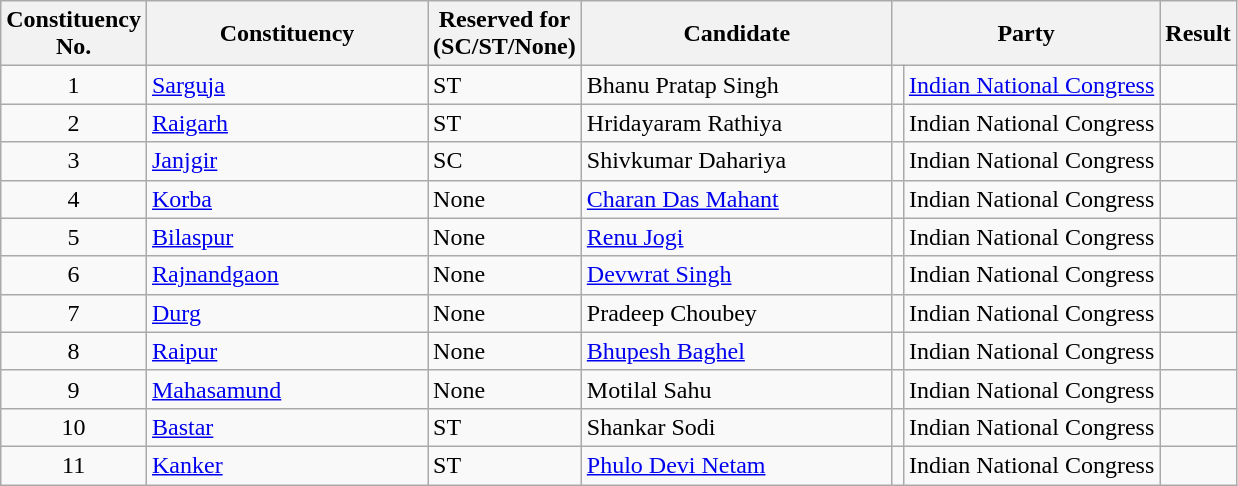<table class= "wikitable sortable">
<tr>
<th>Constituency <br> No.</th>
<th style="width:180px;">Constituency</th>
<th>Reserved for<br>(SC/ST/None)</th>
<th style="width:200px;">Candidate</th>
<th colspan="2">Party</th>
<th>Result</th>
</tr>
<tr>
<td align="center">1</td>
<td><a href='#'>Sarguja</a></td>
<td>ST</td>
<td>Bhanu Pratap Singh</td>
<td bgcolor=></td>
<td><a href='#'>Indian National Congress</a></td>
<td></td>
</tr>
<tr>
<td align="center">2</td>
<td><a href='#'>Raigarh</a></td>
<td>ST</td>
<td>Hridayaram Rathiya</td>
<td bgcolor=></td>
<td>Indian National Congress</td>
<td></td>
</tr>
<tr>
<td align="center">3</td>
<td><a href='#'>Janjgir</a></td>
<td>SC</td>
<td>Shivkumar Dahariya</td>
<td bgcolor=></td>
<td>Indian National Congress</td>
<td></td>
</tr>
<tr>
<td align="center">4</td>
<td><a href='#'>Korba</a></td>
<td>None</td>
<td><a href='#'>Charan Das Mahant</a></td>
<td bgcolor=></td>
<td>Indian National Congress</td>
<td></td>
</tr>
<tr>
<td align="center">5</td>
<td><a href='#'>Bilaspur</a></td>
<td>None</td>
<td><a href='#'>Renu Jogi</a></td>
<td bgcolor=></td>
<td>Indian National Congress</td>
<td></td>
</tr>
<tr>
<td align="center">6</td>
<td><a href='#'>Rajnandgaon</a></td>
<td>None</td>
<td><a href='#'>Devwrat Singh</a></td>
<td bgcolor=></td>
<td>Indian National Congress</td>
<td></td>
</tr>
<tr>
<td align="center">7</td>
<td><a href='#'>Durg</a></td>
<td>None</td>
<td>Pradeep Choubey</td>
<td bgcolor=></td>
<td>Indian National Congress</td>
<td></td>
</tr>
<tr>
<td align="center">8</td>
<td><a href='#'>Raipur</a></td>
<td>None</td>
<td><a href='#'>Bhupesh Baghel</a></td>
<td bgcolor=></td>
<td>Indian National Congress</td>
<td></td>
</tr>
<tr>
<td align="center">9</td>
<td><a href='#'>Mahasamund</a></td>
<td>None</td>
<td>Motilal Sahu</td>
<td bgcolor=></td>
<td>Indian National Congress</td>
<td></td>
</tr>
<tr>
<td align="center">10</td>
<td><a href='#'>Bastar</a></td>
<td>ST</td>
<td>Shankar Sodi</td>
<td bgcolor=></td>
<td>Indian National Congress</td>
<td></td>
</tr>
<tr>
<td align="center">11</td>
<td><a href='#'>Kanker</a></td>
<td>ST</td>
<td><a href='#'>Phulo Devi Netam</a></td>
<td bgcolor=></td>
<td>Indian National Congress</td>
<td></td>
</tr>
</table>
